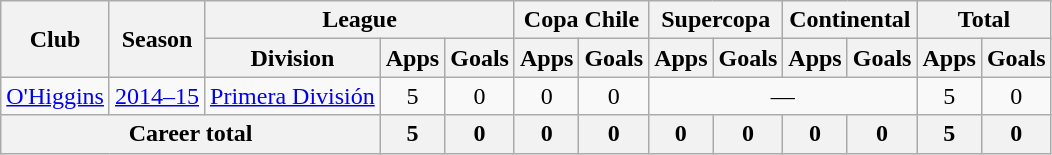<table class="wikitable" style="text-align: center;">
<tr>
<th rowspan="2">Club</th>
<th rowspan="2">Season</th>
<th colspan="3">League</th>
<th colspan="2">Copa Chile</th>
<th colspan="2">Supercopa</th>
<th colspan="2">Continental</th>
<th colspan="2">Total</th>
</tr>
<tr>
<th>Division</th>
<th>Apps</th>
<th>Goals</th>
<th>Apps</th>
<th>Goals</th>
<th>Apps</th>
<th>Goals</th>
<th>Apps</th>
<th>Goals</th>
<th>Apps</th>
<th>Goals</th>
</tr>
<tr>
<td rowspan="1"><a href='#'>O'Higgins</a></td>
<td><a href='#'>2014–15</a></td>
<td rowspan="1"><a href='#'>Primera División</a></td>
<td>5</td>
<td>0</td>
<td>0</td>
<td>0</td>
<td colspan="4">—</td>
<td>5</td>
<td>0</td>
</tr>
<tr>
<th colspan="3">Career total</th>
<th>5</th>
<th>0</th>
<th>0</th>
<th>0</th>
<th>0</th>
<th>0</th>
<th>0</th>
<th>0</th>
<th>5</th>
<th>0</th>
</tr>
</table>
